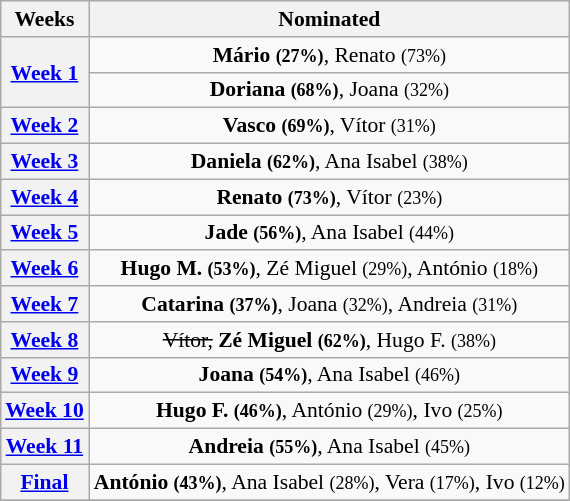<table class="wikitable" style="font-size:90%; text-align:center; margin-left: auto; margin-right: auto">
<tr>
<th>Weeks</th>
<th>Nominated</th>
</tr>
<tr>
<th rowspan="2"><a href='#'>Week 1</a></th>
<td><strong>Mário <small>(27%)</small></strong>, Renato <small>(73%)</small></td>
</tr>
<tr>
<td><strong>Doriana <small>(68%)</small></strong>, Joana <small>(32%)</small></td>
</tr>
<tr>
<th><a href='#'>Week 2</a></th>
<td><strong>Vasco <small>(69%)</small></strong>, Vítor <small>(31%)</small></td>
</tr>
<tr>
<th><a href='#'>Week 3</a></th>
<td><strong>Daniela <small>(62%)</small></strong>, Ana Isabel <small>(38%)</small></td>
</tr>
<tr>
<th><a href='#'>Week 4</a></th>
<td><strong>Renato <small>(73%)</small></strong>, Vítor <small>(23%)</small></td>
</tr>
<tr>
<th><a href='#'>Week 5</a></th>
<td><strong>Jade <small>(56%)</small></strong>, Ana Isabel <small>(44%)</small></td>
</tr>
<tr>
<th><a href='#'>Week 6</a></th>
<td><strong>Hugo M. <small>(53%)</small></strong>, Zé Miguel <small>(29%)</small>, António <small>(18%)</small></td>
</tr>
<tr>
<th><a href='#'>Week 7</a></th>
<td><strong>Catarina <small>(37%)</small></strong>, Joana <small>(32%)</small>, Andreia <small>(31%)</small></td>
</tr>
<tr>
<th><a href='#'>Week 8</a></th>
<td><s>Vítor,</s> <strong>Zé Miguel <small>(62%)</small></strong>, Hugo F. <small>(38%)</small></td>
</tr>
<tr>
<th><a href='#'>Week 9</a></th>
<td><strong>Joana <small>(54%)</small></strong>, Ana Isabel <small>(46%)</small></td>
</tr>
<tr>
<th><a href='#'>Week 10</a></th>
<td><strong>Hugo F. <small>(46%)</small></strong>, António <small>(29%)</small>, Ivo <small>(25%)</small></td>
</tr>
<tr>
<th><a href='#'>Week 11</a></th>
<td><strong>Andreia <small>(55%)</small></strong>, Ana Isabel <small>(45%)</small></td>
</tr>
<tr>
<th><a href='#'>Final</a></th>
<td><strong>António <small>(43%)</small></strong>, Ana Isabel <small>(28%)</small>, Vera <small>(17%)</small>, Ivo <small>(12%)</small></td>
</tr>
<tr>
</tr>
</table>
